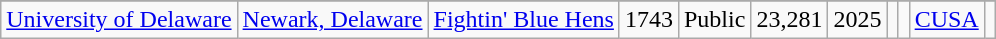<table class="sortable wikitable">
<tr>
</tr>
<tr>
<td><a href='#'>University of Delaware</a></td>
<td><a href='#'>Newark, Delaware</a></td>
<td><a href='#'>Fightin' Blue Hens</a></td>
<td>1743</td>
<td>Public</td>
<td>23,281</td>
<td>2025</td>
<td></td>
<td></td>
<td><a href='#'>CUSA</a></td>
<td></td>
</tr>
</table>
